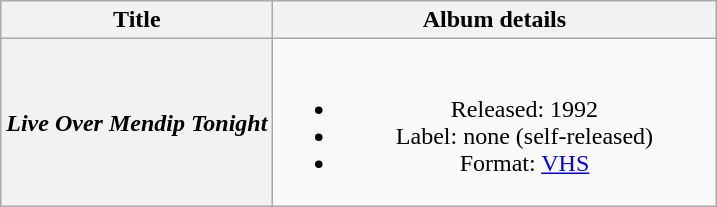<table class="wikitable plainrowheaders" style="text-align:center;">
<tr>
<th scope="col">Title</th>
<th scope="col" style="width:18em;">Album details</th>
</tr>
<tr>
<th scope="row"><em>Live Over Mendip Tonight</em></th>
<td><br><ul><li>Released: 1992</li><li>Label: none (self-released)</li><li>Format: <a href='#'>VHS</a></li></ul></td>
</tr>
</table>
